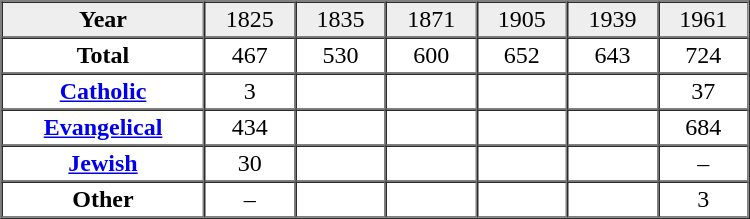<table border="1" cellpadding="2" cellspacing="0" width="500">
<tr bgcolor="#eeeeee" align="center">
<td><strong>Year</strong></td>
<td>1825</td>
<td>1835</td>
<td>1871</td>
<td>1905</td>
<td>1939</td>
<td>1961</td>
</tr>
<tr align="center">
<td><strong>Total</strong></td>
<td>467</td>
<td>530</td>
<td>600</td>
<td>652</td>
<td>643</td>
<td>724</td>
</tr>
<tr align="center">
<td><strong><a href='#'>Catholic</a></strong></td>
<td>3</td>
<td> </td>
<td> </td>
<td> </td>
<td> </td>
<td>37</td>
</tr>
<tr align="center">
<td><strong><a href='#'>Evangelical</a></strong></td>
<td>434</td>
<td> </td>
<td> </td>
<td> </td>
<td> </td>
<td>684</td>
</tr>
<tr align="center">
<td><strong><a href='#'>Jewish</a></strong></td>
<td>30</td>
<td> </td>
<td> </td>
<td> </td>
<td> </td>
<td>–</td>
</tr>
<tr align="center">
<td><strong>Other</strong></td>
<td>–</td>
<td> </td>
<td> </td>
<td> </td>
<td> </td>
<td>3</td>
</tr>
</table>
